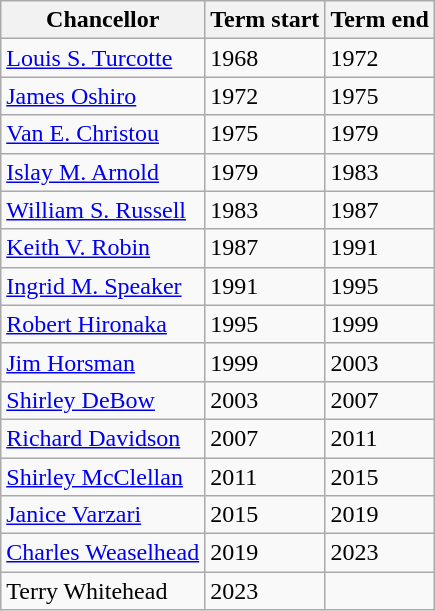<table class="wikitable">
<tr>
<th>Chancellor</th>
<th>Term start</th>
<th>Term end</th>
</tr>
<tr>
<td><a href='#'>Louis S. Turcotte</a></td>
<td>1968</td>
<td>1972</td>
</tr>
<tr>
<td><a href='#'>James Oshiro</a></td>
<td>1972</td>
<td>1975</td>
</tr>
<tr>
<td><a href='#'>Van E. Christou</a></td>
<td>1975</td>
<td>1979</td>
</tr>
<tr>
<td><a href='#'>Islay M. Arnold</a></td>
<td>1979</td>
<td>1983</td>
</tr>
<tr>
<td><a href='#'>William S. Russell</a></td>
<td>1983</td>
<td>1987</td>
</tr>
<tr>
<td><a href='#'>Keith V. Robin</a></td>
<td>1987</td>
<td>1991</td>
</tr>
<tr>
<td><a href='#'>Ingrid M. Speaker</a></td>
<td>1991</td>
<td>1995</td>
</tr>
<tr>
<td><a href='#'>Robert Hironaka</a></td>
<td>1995</td>
<td>1999</td>
</tr>
<tr>
<td><a href='#'>Jim Horsman</a></td>
<td>1999</td>
<td>2003</td>
</tr>
<tr>
<td><a href='#'>Shirley DeBow</a></td>
<td>2003</td>
<td>2007</td>
</tr>
<tr>
<td><a href='#'>Richard Davidson</a></td>
<td>2007</td>
<td>2011</td>
</tr>
<tr>
<td><a href='#'>Shirley McClellan</a></td>
<td>2011</td>
<td>2015</td>
</tr>
<tr>
<td><a href='#'>Janice Varzari</a></td>
<td>2015</td>
<td>2019</td>
</tr>
<tr>
<td><a href='#'>Charles Weaselhead</a></td>
<td>2019</td>
<td>2023</td>
</tr>
<tr>
<td>Terry Whitehead</td>
<td>2023</td>
<td></td>
</tr>
</table>
